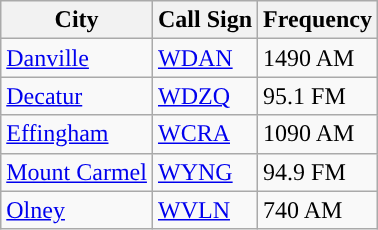<table class="wikitable">
<tr>
<th scope="col">City</th>
<th scope="col">Call Sign</th>
<th scope="col">Frequency</th>
</tr>
<tr>
<td><a href='#'>Danville</a></td>
<td><a href='#'>WDAN</a></td>
<td>1490 AM</td>
</tr>
<tr>
<td><a href='#'>Decatur</a></td>
<td><a href='#'>WDZQ</a></td>
<td>95.1 FM</td>
</tr>
<tr>
<td><a href='#'>Effingham</a></td>
<td><a href='#'>WCRA</a></td>
<td>1090 AM</td>
</tr>
<tr>
<td><a href='#'>Mount Carmel</a></td>
<td><a href='#'>WYNG</a></td>
<td>94.9 FM</td>
</tr>
<tr>
<td><a href='#'>Olney</a></td>
<td><a href='#'>WVLN</a></td>
<td>740 AM</td>
</tr>
</table>
